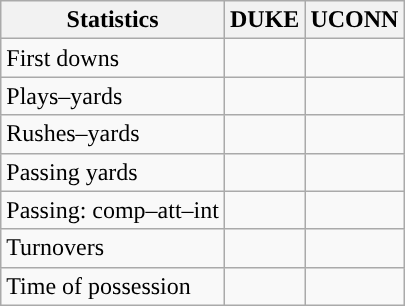<table class="wikitable" style="float:left">
<tr>
<th>Statistics</th>
<th>DUKE</th>
<th>UCONN</th>
</tr>
<tr>
<td>First downs</td>
<td></td>
<td></td>
</tr>
<tr>
<td>Plays–yards</td>
<td></td>
<td></td>
</tr>
<tr>
<td>Rushes–yards</td>
<td></td>
<td></td>
</tr>
<tr>
<td>Passing yards</td>
<td></td>
<td></td>
</tr>
<tr>
<td>Passing: comp–att–int</td>
<td></td>
<td></td>
</tr>
<tr>
<td>Turnovers</td>
<td></td>
<td></td>
</tr>
<tr>
<td>Time of possession</td>
<td></td>
<td></td>
</tr>
</table>
